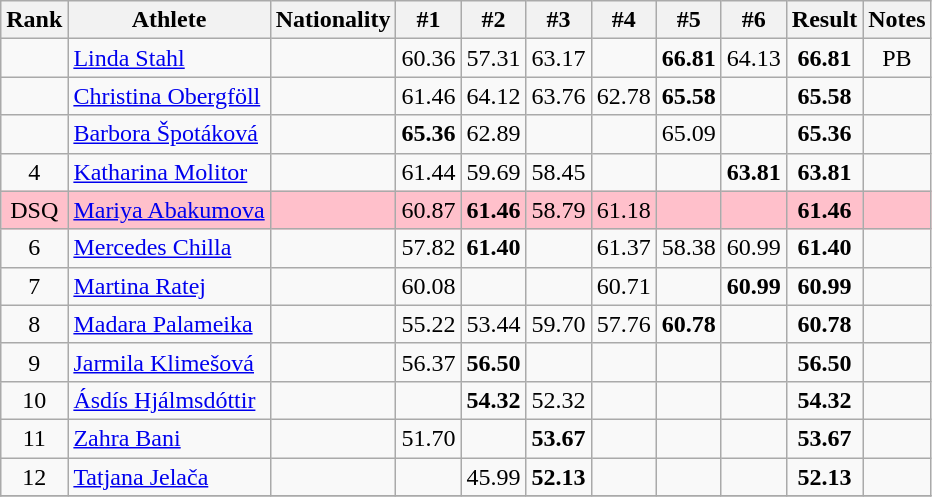<table class="wikitable sortable" style="text-align:center">
<tr>
<th>Rank</th>
<th>Athlete</th>
<th>Nationality</th>
<th>#1</th>
<th>#2</th>
<th>#3</th>
<th>#4</th>
<th>#5</th>
<th>#6</th>
<th>Result</th>
<th>Notes</th>
</tr>
<tr>
<td></td>
<td align="left"><a href='#'>Linda Stahl</a></td>
<td align=left></td>
<td>60.36</td>
<td>57.31</td>
<td>63.17</td>
<td></td>
<td><strong>66.81</strong></td>
<td>64.13</td>
<td><strong>66.81</strong></td>
<td>PB</td>
</tr>
<tr>
<td></td>
<td align="left"><a href='#'>Christina Obergföll</a></td>
<td align=left></td>
<td>61.46</td>
<td>64.12</td>
<td>63.76</td>
<td>62.78</td>
<td><strong>65.58</strong></td>
<td></td>
<td><strong>65.58</strong></td>
<td></td>
</tr>
<tr>
<td></td>
<td align="left"><a href='#'>Barbora Špotáková</a></td>
<td align=left></td>
<td><strong>65.36</strong></td>
<td>62.89</td>
<td></td>
<td></td>
<td>65.09</td>
<td></td>
<td><strong>65.36</strong></td>
<td></td>
</tr>
<tr>
<td>4</td>
<td align="left"><a href='#'>Katharina Molitor</a></td>
<td align=left></td>
<td>61.44</td>
<td>59.69</td>
<td>58.45</td>
<td></td>
<td></td>
<td><strong>63.81</strong></td>
<td><strong>63.81</strong></td>
<td></td>
</tr>
<tr bgcolor=pink>
<td>DSQ</td>
<td align="left"><a href='#'>Mariya Abakumova</a></td>
<td align=left></td>
<td>60.87</td>
<td><strong>61.46</strong></td>
<td>58.79</td>
<td>61.18</td>
<td></td>
<td></td>
<td><strong>61.46</strong></td>
<td></td>
</tr>
<tr>
<td>6</td>
<td align="left"><a href='#'>Mercedes Chilla</a></td>
<td align=left></td>
<td>57.82</td>
<td><strong>61.40</strong></td>
<td></td>
<td>61.37</td>
<td>58.38</td>
<td>60.99</td>
<td><strong>61.40</strong></td>
<td></td>
</tr>
<tr>
<td>7</td>
<td align="left"><a href='#'>Martina Ratej</a></td>
<td align=left></td>
<td>60.08</td>
<td></td>
<td></td>
<td>60.71</td>
<td></td>
<td><strong>60.99</strong></td>
<td><strong>60.99</strong></td>
<td></td>
</tr>
<tr>
<td>8</td>
<td align="left"><a href='#'>Madara Palameika</a></td>
<td align=left></td>
<td>55.22</td>
<td>53.44</td>
<td>59.70</td>
<td>57.76</td>
<td><strong>60.78</strong></td>
<td></td>
<td><strong>60.78</strong></td>
<td></td>
</tr>
<tr>
<td>9</td>
<td align="left"><a href='#'>Jarmila Klimešová</a></td>
<td align=left></td>
<td>56.37</td>
<td><strong>56.50</strong></td>
<td></td>
<td></td>
<td></td>
<td></td>
<td><strong>56.50</strong></td>
<td></td>
</tr>
<tr>
<td>10</td>
<td align="left"><a href='#'>Ásdís Hjálmsdóttir</a></td>
<td align=left></td>
<td></td>
<td><strong>54.32</strong></td>
<td>52.32</td>
<td></td>
<td></td>
<td></td>
<td><strong>54.32</strong></td>
<td></td>
</tr>
<tr>
<td>11</td>
<td align="left"><a href='#'>Zahra Bani</a></td>
<td align=left></td>
<td>51.70</td>
<td></td>
<td><strong>53.67</strong></td>
<td></td>
<td></td>
<td></td>
<td><strong>53.67</strong></td>
<td></td>
</tr>
<tr>
<td>12</td>
<td align="left"><a href='#'>Tatjana Jelača</a></td>
<td align=left></td>
<td></td>
<td>45.99</td>
<td><strong>52.13</strong></td>
<td></td>
<td></td>
<td></td>
<td><strong>52.13</strong></td>
<td></td>
</tr>
<tr>
</tr>
</table>
